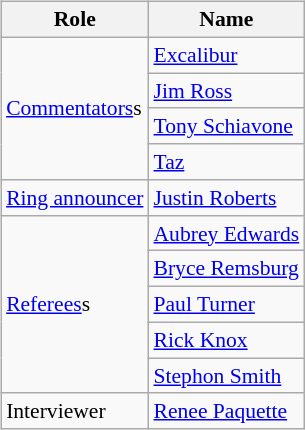<table class=wikitable style="font-size:90%; margin: 0.5em 0 0.5em 1em; float: right; clear: right;">
<tr>
<th>Role</th>
<th>Name</th>
</tr>
<tr>
<td rowspan=4><a href='#'>Commentators</a>s</td>
<td><a href='#'>Excalibur</a> </td>
</tr>
<tr>
<td><a href='#'>Jim Ross</a> </td>
</tr>
<tr>
<td><a href='#'>Tony Schiavone</a> </td>
</tr>
<tr>
<td><a href='#'>Taz</a> </td>
</tr>
<tr>
<td rowspan=1><a href='#'>Ring announcer</a></td>
<td><a href='#'>Justin Roberts</a></td>
</tr>
<tr>
<td rowspan=5><a href='#'>Referees</a>s</td>
<td><a href='#'>Aubrey Edwards</a></td>
</tr>
<tr>
<td><a href='#'>Bryce Remsburg</a></td>
</tr>
<tr>
<td><a href='#'>Paul Turner</a></td>
</tr>
<tr>
<td><a href='#'>Rick Knox</a></td>
</tr>
<tr>
<td><a href='#'>Stephon Smith</a></td>
</tr>
<tr>
<td>Interviewer</td>
<td><a href='#'>Renee Paquette</a></td>
</tr>
</table>
